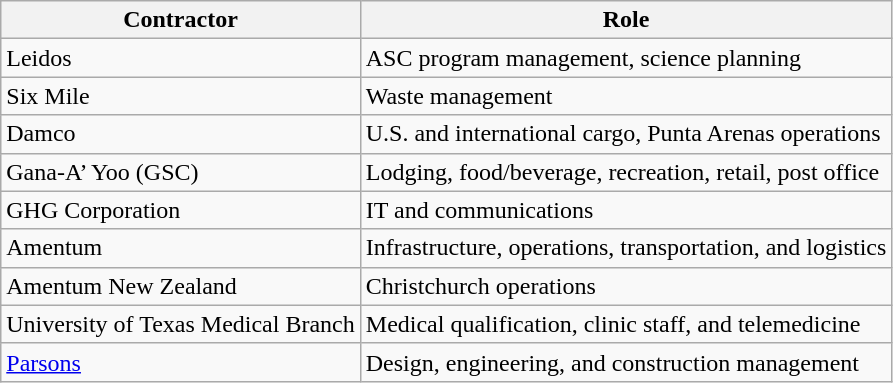<table class="wikitable">
<tr>
<th>Contractor</th>
<th>Role</th>
</tr>
<tr>
<td>Leidos</td>
<td>ASC program management, science planning</td>
</tr>
<tr>
<td>Six Mile</td>
<td>Waste management</td>
</tr>
<tr>
<td>Damco</td>
<td>U.S. and international cargo, Punta Arenas operations</td>
</tr>
<tr>
<td>Gana-A’ Yoo (GSC)</td>
<td>Lodging, food/beverage, recreation, retail, post office</td>
</tr>
<tr>
<td>GHG Corporation</td>
<td>IT and communications</td>
</tr>
<tr>
<td>Amentum</td>
<td>Infrastructure, operations, transportation, and logistics</td>
</tr>
<tr>
<td>Amentum New Zealand</td>
<td>Christchurch operations</td>
</tr>
<tr>
<td>University of Texas Medical Branch</td>
<td>Medical qualification, clinic staff, and telemedicine</td>
</tr>
<tr>
<td><a href='#'>Parsons</a></td>
<td>Design, engineering, and construction management</td>
</tr>
</table>
